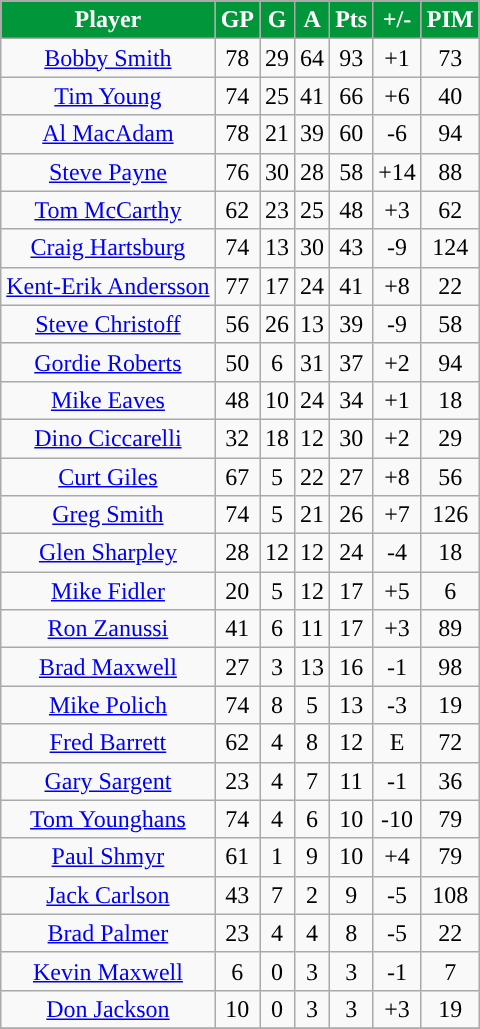<table class="wikitable sortable">
<tr>
<th style="color:white; background:#009639; ">Player</th>
<th style="color:white; background:#009639; ">GP</th>
<th style="color:white; background:#009639; ">G</th>
<th style="color:white; background:#009639; ">A</th>
<th style="color:white; background:#009639; ">Pts</th>
<th style="color:white; background:#009639; ">+/-</th>
<th style="color:white; background:#009639; ">PIM</th>
</tr>
<tr align="center">
<td><a href='#'>Bobby Smith</a></td>
<td>78</td>
<td>29</td>
<td>64</td>
<td>93</td>
<td>+1</td>
<td>73</td>
</tr>
<tr align="center">
<td><a href='#'>Tim Young</a></td>
<td>74</td>
<td>25</td>
<td>41</td>
<td>66</td>
<td>+6</td>
<td>40</td>
</tr>
<tr align="center">
<td><a href='#'>Al MacAdam</a></td>
<td>78</td>
<td>21</td>
<td>39</td>
<td>60</td>
<td>-6</td>
<td>94</td>
</tr>
<tr align="center">
<td><a href='#'>Steve Payne</a></td>
<td>76</td>
<td>30</td>
<td>28</td>
<td>58</td>
<td>+14</td>
<td>88</td>
</tr>
<tr align="center">
<td><a href='#'>Tom McCarthy</a></td>
<td>62</td>
<td>23</td>
<td>25</td>
<td>48</td>
<td>+3</td>
<td>62</td>
</tr>
<tr align="center">
<td><a href='#'>Craig Hartsburg</a></td>
<td>74</td>
<td>13</td>
<td>30</td>
<td>43</td>
<td>-9</td>
<td>124</td>
</tr>
<tr align="center">
<td><a href='#'>Kent-Erik Andersson</a></td>
<td>77</td>
<td>17</td>
<td>24</td>
<td>41</td>
<td>+8</td>
<td>22</td>
</tr>
<tr align="center">
<td><a href='#'>Steve Christoff</a></td>
<td>56</td>
<td>26</td>
<td>13</td>
<td>39</td>
<td>-9</td>
<td>58</td>
</tr>
<tr align="center">
<td><a href='#'>Gordie Roberts</a></td>
<td>50</td>
<td>6</td>
<td>31</td>
<td>37</td>
<td>+2</td>
<td>94</td>
</tr>
<tr align="center">
<td><a href='#'>Mike Eaves</a></td>
<td>48</td>
<td>10</td>
<td>24</td>
<td>34</td>
<td>+1</td>
<td>18</td>
</tr>
<tr align="center">
<td><a href='#'>Dino Ciccarelli</a></td>
<td>32</td>
<td>18</td>
<td>12</td>
<td>30</td>
<td>+2</td>
<td>29</td>
</tr>
<tr align="center">
<td><a href='#'>Curt Giles</a></td>
<td>67</td>
<td>5</td>
<td>22</td>
<td>27</td>
<td>+8</td>
<td>56</td>
</tr>
<tr align="center">
<td><a href='#'>Greg Smith</a></td>
<td>74</td>
<td>5</td>
<td>21</td>
<td>26</td>
<td>+7</td>
<td>126</td>
</tr>
<tr align="center">
<td><a href='#'>Glen Sharpley</a></td>
<td>28</td>
<td>12</td>
<td>12</td>
<td>24</td>
<td>-4</td>
<td>18</td>
</tr>
<tr align="center">
<td><a href='#'>Mike Fidler</a></td>
<td>20</td>
<td>5</td>
<td>12</td>
<td>17</td>
<td>+5</td>
<td>6</td>
</tr>
<tr align="center">
<td><a href='#'>Ron Zanussi</a></td>
<td>41</td>
<td>6</td>
<td>11</td>
<td>17</td>
<td>+3</td>
<td>89</td>
</tr>
<tr align="center">
<td><a href='#'>Brad Maxwell</a></td>
<td>27</td>
<td>3</td>
<td>13</td>
<td>16</td>
<td>-1</td>
<td>98</td>
</tr>
<tr align="center">
<td><a href='#'>Mike Polich</a></td>
<td>74</td>
<td>8</td>
<td>5</td>
<td>13</td>
<td>-3</td>
<td>19</td>
</tr>
<tr align="center">
<td><a href='#'>Fred Barrett</a></td>
<td>62</td>
<td>4</td>
<td>8</td>
<td>12</td>
<td>E</td>
<td>72</td>
</tr>
<tr align="center">
<td><a href='#'>Gary Sargent</a></td>
<td>23</td>
<td>4</td>
<td>7</td>
<td>11</td>
<td>-1</td>
<td>36</td>
</tr>
<tr align="center">
<td><a href='#'>Tom Younghans</a></td>
<td>74</td>
<td>4</td>
<td>6</td>
<td>10</td>
<td>-10</td>
<td>79</td>
</tr>
<tr align="center">
<td><a href='#'>Paul Shmyr</a></td>
<td>61</td>
<td>1</td>
<td>9</td>
<td>10</td>
<td>+4</td>
<td>79</td>
</tr>
<tr align="center">
<td><a href='#'>Jack Carlson</a></td>
<td>43</td>
<td>7</td>
<td>2</td>
<td>9</td>
<td>-5</td>
<td>108</td>
</tr>
<tr align="center">
<td><a href='#'>Brad Palmer</a></td>
<td>23</td>
<td>4</td>
<td>4</td>
<td>8</td>
<td>-5</td>
<td>22</td>
</tr>
<tr align="center">
<td><a href='#'>Kevin Maxwell</a></td>
<td>6</td>
<td>0</td>
<td>3</td>
<td>3</td>
<td>-1</td>
<td>7</td>
</tr>
<tr align="center">
<td><a href='#'>Don Jackson</a></td>
<td>10</td>
<td>0</td>
<td>3</td>
<td>3</td>
<td>+3</td>
<td>19</td>
</tr>
<tr align="center">
</tr>
</table>
